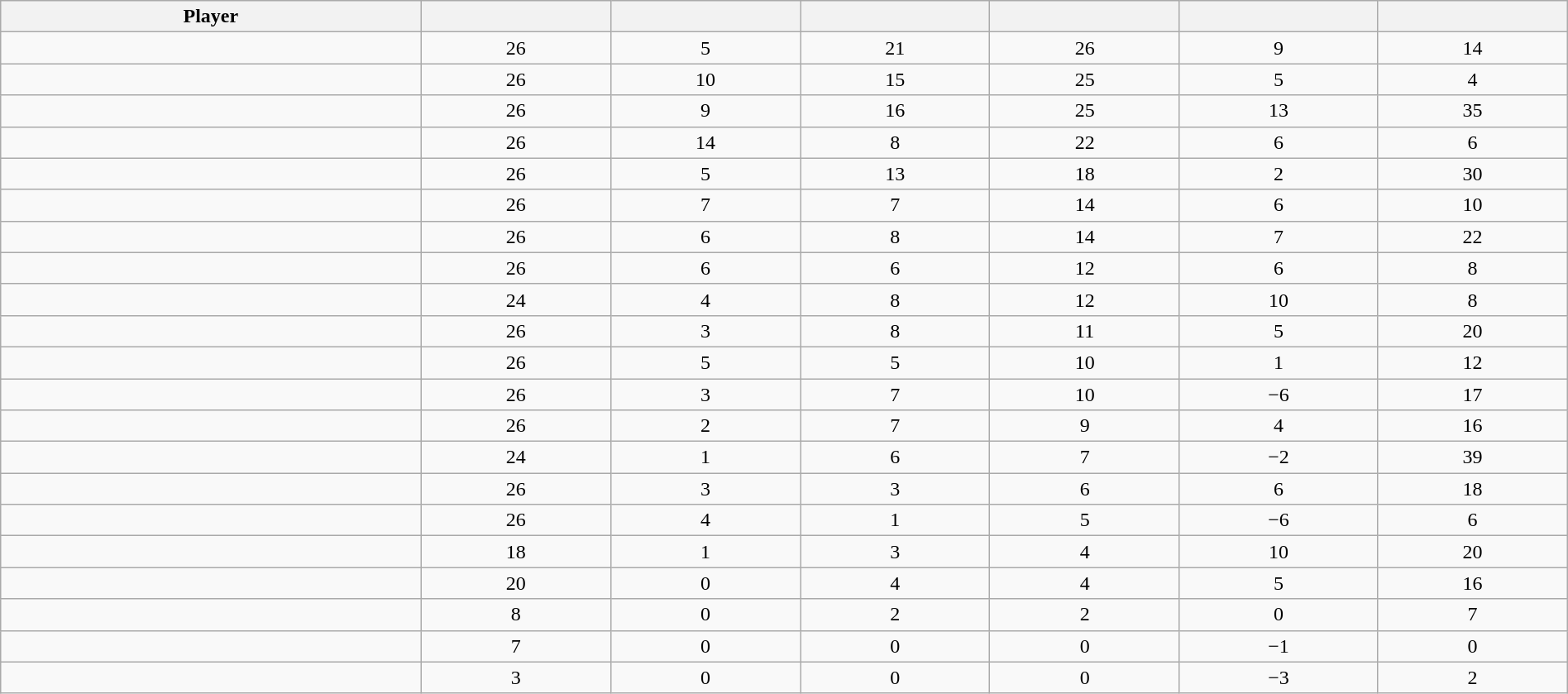<table class="wikitable sortable" style="width:100%;">
<tr align=center>
<th>Player</th>
<th></th>
<th></th>
<th></th>
<th></th>
<th data-sort-type="number"></th>
<th></th>
</tr>
<tr align=center>
<td></td>
<td>26</td>
<td>5</td>
<td>21</td>
<td>26</td>
<td>9</td>
<td>14</td>
</tr>
<tr align=center>
<td></td>
<td>26</td>
<td>10</td>
<td>15</td>
<td>25</td>
<td>5</td>
<td>4</td>
</tr>
<tr align=center>
<td></td>
<td>26</td>
<td>9</td>
<td>16</td>
<td>25</td>
<td>13</td>
<td>35</td>
</tr>
<tr align=center>
<td></td>
<td>26</td>
<td>14</td>
<td>8</td>
<td>22</td>
<td>6</td>
<td>6</td>
</tr>
<tr align=center>
<td></td>
<td>26</td>
<td>5</td>
<td>13</td>
<td>18</td>
<td>2</td>
<td>30</td>
</tr>
<tr align=center>
<td></td>
<td>26</td>
<td>7</td>
<td>7</td>
<td>14</td>
<td>6</td>
<td>10</td>
</tr>
<tr align=center>
<td></td>
<td>26</td>
<td>6</td>
<td>8</td>
<td>14</td>
<td>7</td>
<td>22</td>
</tr>
<tr align=center>
<td></td>
<td>26</td>
<td>6</td>
<td>6</td>
<td>12</td>
<td>6</td>
<td>8</td>
</tr>
<tr align=center>
<td></td>
<td>24</td>
<td>4</td>
<td>8</td>
<td>12</td>
<td>10</td>
<td>8</td>
</tr>
<tr align=center>
<td></td>
<td>26</td>
<td>3</td>
<td>8</td>
<td>11</td>
<td>5</td>
<td>20</td>
</tr>
<tr align=center>
<td></td>
<td>26</td>
<td>5</td>
<td>5</td>
<td>10</td>
<td>1</td>
<td>12</td>
</tr>
<tr align=center>
<td></td>
<td>26</td>
<td>3</td>
<td>7</td>
<td>10</td>
<td>−6</td>
<td>17</td>
</tr>
<tr align=center>
<td></td>
<td>26</td>
<td>2</td>
<td>7</td>
<td>9</td>
<td>4</td>
<td>16</td>
</tr>
<tr align=center>
<td></td>
<td>24</td>
<td>1</td>
<td>6</td>
<td>7</td>
<td>−2</td>
<td>39</td>
</tr>
<tr align=center>
<td></td>
<td>26</td>
<td>3</td>
<td>3</td>
<td>6</td>
<td>6</td>
<td>18</td>
</tr>
<tr align=center>
<td></td>
<td>26</td>
<td>4</td>
<td>1</td>
<td>5</td>
<td>−6</td>
<td>6</td>
</tr>
<tr align=center>
<td></td>
<td>18</td>
<td>1</td>
<td>3</td>
<td>4</td>
<td>10</td>
<td>20</td>
</tr>
<tr align=center>
<td></td>
<td>20</td>
<td>0</td>
<td>4</td>
<td>4</td>
<td>5</td>
<td>16</td>
</tr>
<tr align=center>
<td></td>
<td>8</td>
<td>0</td>
<td>2</td>
<td>2</td>
<td>0</td>
<td>7</td>
</tr>
<tr align=center>
<td></td>
<td>7</td>
<td>0</td>
<td>0</td>
<td>0</td>
<td>−1</td>
<td>0</td>
</tr>
<tr align=center>
<td></td>
<td>3</td>
<td>0</td>
<td>0</td>
<td>0</td>
<td>−3</td>
<td>2</td>
</tr>
</table>
